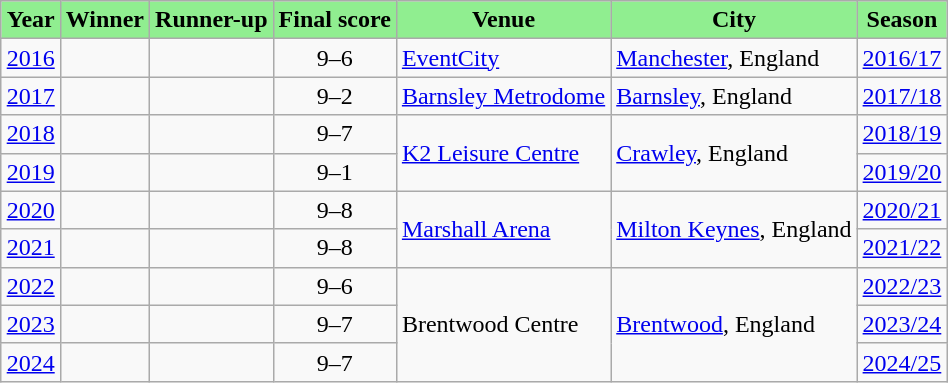<table class="wikitable" style="margin: auto">
<tr>
<th style="text-align: center; background-color: #90EE90">Year</th>
<th style="text-align: center; background-color: #90EE90">Winner</th>
<th style="text-align: center; background-color: #90EE90">Runner-up</th>
<th style="text-align: center; background-color: #90EE90">Final score</th>
<th style="text-align: center; background-color: #90EE90">Venue</th>
<th style="text-align: center; background-color: #90EE90">City</th>
<th style="text-align: center; background-color: #90EE90">Season</th>
</tr>
<tr>
<td><a href='#'>2016</a></td>
<td></td>
<td></td>
<td style="text-align: center">9–6</td>
<td><a href='#'>EventCity</a></td>
<td><a href='#'>Manchester</a>, England</td>
<td><a href='#'>2016/17</a></td>
</tr>
<tr>
<td><a href='#'>2017</a></td>
<td></td>
<td></td>
<td style="text-align: center">9–2</td>
<td><a href='#'>Barnsley Metrodome</a></td>
<td><a href='#'>Barnsley</a>, England</td>
<td><a href='#'>2017/18</a></td>
</tr>
<tr>
<td><a href='#'>2018</a></td>
<td></td>
<td></td>
<td style="text-align: center">9–7</td>
<td rowspan=2><a href='#'>K2 Leisure Centre</a></td>
<td rowspan=2><a href='#'>Crawley</a>, England</td>
<td><a href='#'>2018/19</a></td>
</tr>
<tr>
<td><a href='#'>2019</a></td>
<td></td>
<td></td>
<td style="text-align: center">9–1</td>
<td><a href='#'>2019/20</a></td>
</tr>
<tr>
<td><a href='#'>2020</a></td>
<td></td>
<td></td>
<td style="text-align: center">9–8</td>
<td rowspan=2><a href='#'>Marshall Arena</a></td>
<td rowspan=2><a href='#'>Milton Keynes</a>, England</td>
<td><a href='#'>2020/21</a></td>
</tr>
<tr>
<td><a href='#'>2021</a></td>
<td></td>
<td></td>
<td style="text-align: center">9–8</td>
<td><a href='#'>2021/22</a></td>
</tr>
<tr>
<td><a href='#'>2022</a></td>
<td></td>
<td></td>
<td style="text-align: center">9–6</td>
<td rowspan=3>Brentwood Centre</td>
<td rowspan=3><a href='#'>Brentwood</a>, England</td>
<td><a href='#'>2022/23</a></td>
</tr>
<tr>
<td><a href='#'>2023</a></td>
<td></td>
<td></td>
<td style="text-align: center">9–7</td>
<td><a href='#'>2023/24</a></td>
</tr>
<tr>
<td><a href='#'>2024</a></td>
<td></td>
<td></td>
<td style="text-align: center">9–7</td>
<td><a href='#'>2024/25</a></td>
</tr>
</table>
